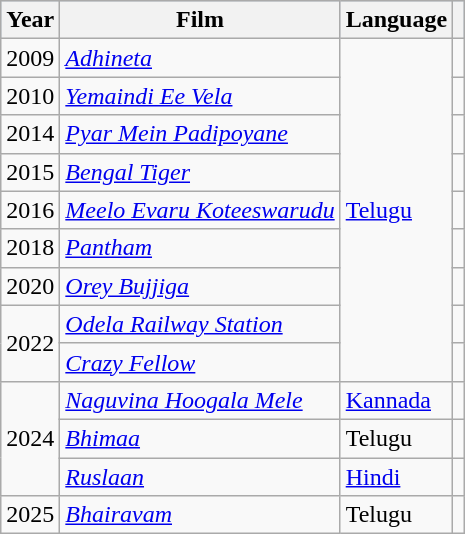<table class="wikitable" style="font-size:100%">
<tr style="background:#b0c4de;">
<th>Year</th>
<th>Film</th>
<th>Language</th>
<th scope="col" class="unsortable" ></th>
</tr>
<tr>
<td>2009</td>
<td><em><a href='#'>Adhineta</a></em></td>
<td rowspan="9"><a href='#'>Telugu</a></td>
<td></td>
</tr>
<tr>
<td>2010</td>
<td><em><a href='#'>Yemaindi Ee Vela</a></em></td>
<td></td>
</tr>
<tr>
<td>2014</td>
<td><em><a href='#'>Pyar Mein Padipoyane</a></em></td>
<td></td>
</tr>
<tr>
<td>2015</td>
<td><em><a href='#'>Bengal Tiger</a></em></td>
<td></td>
</tr>
<tr>
<td>2016</td>
<td><em><a href='#'>Meelo Evaru Koteeswarudu</a></em></td>
<td></td>
</tr>
<tr>
<td>2018</td>
<td><em><a href='#'>Pantham</a></em></td>
<td></td>
</tr>
<tr>
<td>2020</td>
<td><em><a href='#'>Orey Bujjiga</a></em></td>
<td></td>
</tr>
<tr>
<td rowspan="2">2022</td>
<td><em><a href='#'>Odela Railway Station</a></em></td>
<td></td>
</tr>
<tr>
<td><em><a href='#'>Crazy Fellow</a></em></td>
<td></td>
</tr>
<tr>
<td rowspan="3">2024</td>
<td><em><a href='#'>Naguvina Hoogala Mele</a></em></td>
<td><a href='#'>Kannada</a></td>
<td></td>
</tr>
<tr>
<td><em><a href='#'>Bhimaa</a></em></td>
<td>Telugu</td>
<td></td>
</tr>
<tr>
<td><em><a href='#'>Ruslaan</a></em></td>
<td><a href='#'>Hindi</a></td>
<td></td>
</tr>
<tr>
<td>2025</td>
<td><em><a href='#'>Bhairavam</a></em></td>
<td>Telugu</td>
<td></td>
</tr>
</table>
